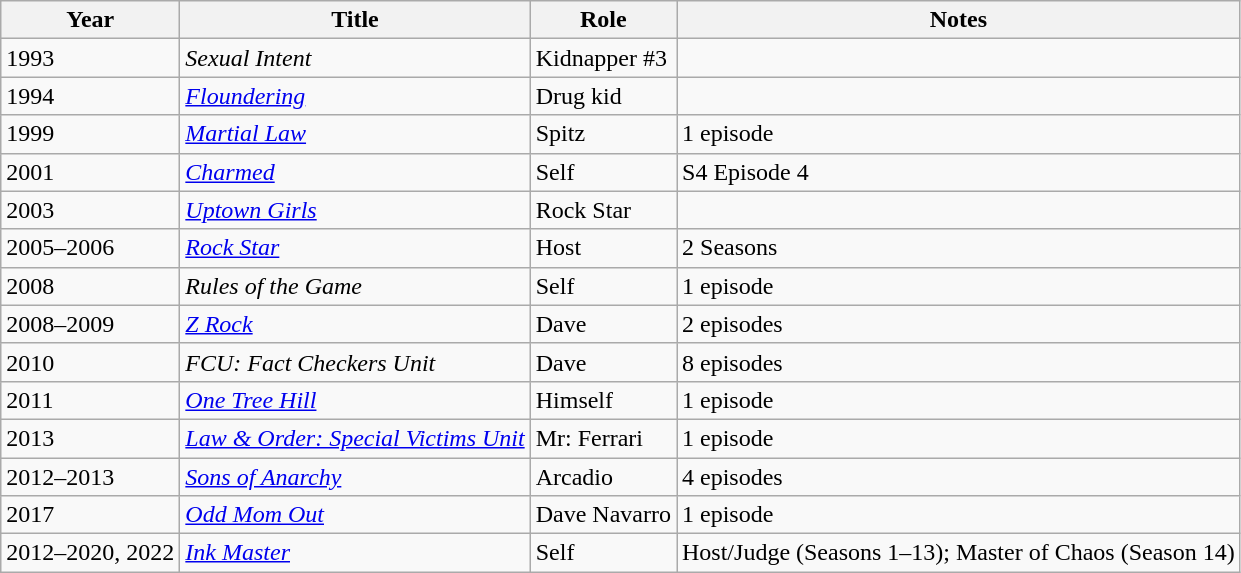<table class="wikitable sortable">
<tr>
<th>Year</th>
<th>Title</th>
<th>Role</th>
<th>Notes</th>
</tr>
<tr>
<td>1993</td>
<td><em>Sexual Intent</em></td>
<td>Kidnapper #3</td>
<td></td>
</tr>
<tr>
<td>1994</td>
<td><em><a href='#'>Floundering</a></em></td>
<td>Drug kid</td>
<td></td>
</tr>
<tr>
<td>1999</td>
<td><em><a href='#'>Martial Law</a></em></td>
<td>Spitz</td>
<td>1 episode</td>
</tr>
<tr>
<td>2001</td>
<td><em><a href='#'>Charmed</a></em></td>
<td>Self</td>
<td>S4 Episode 4</td>
</tr>
<tr>
<td>2003</td>
<td><em><a href='#'>Uptown Girls</a></em></td>
<td>Rock Star</td>
<td></td>
</tr>
<tr>
<td>2005–2006</td>
<td><em><a href='#'>Rock Star</a></em></td>
<td>Host</td>
<td>2 Seasons</td>
</tr>
<tr>
<td>2008</td>
<td><em>Rules of the Game</em></td>
<td>Self</td>
<td>1 episode</td>
</tr>
<tr>
<td>2008–2009</td>
<td><em><a href='#'>Z Rock</a></em></td>
<td>Dave</td>
<td>2 episodes</td>
</tr>
<tr>
<td>2010</td>
<td><em>FCU: Fact Checkers Unit</em></td>
<td>Dave</td>
<td>8 episodes</td>
</tr>
<tr>
<td>2011</td>
<td><em><a href='#'>One Tree Hill</a></em></td>
<td>Himself</td>
<td>1 episode</td>
</tr>
<tr>
<td>2013</td>
<td><em><a href='#'>Law & Order: Special Victims Unit</a></em></td>
<td>Mr: Ferrari</td>
<td>1 episode</td>
</tr>
<tr>
<td>2012–2013</td>
<td><em><a href='#'>Sons of Anarchy</a></em></td>
<td>Arcadio</td>
<td>4 episodes</td>
</tr>
<tr>
<td>2017</td>
<td><em><a href='#'>Odd Mom Out</a></em></td>
<td>Dave Navarro</td>
<td>1 episode</td>
</tr>
<tr>
<td>2012–2020, 2022</td>
<td><em><a href='#'>Ink Master</a></em></td>
<td>Self</td>
<td>Host/Judge (Seasons 1–13); Master of Chaos (Season 14)</td>
</tr>
</table>
